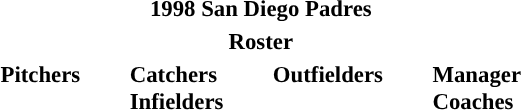<table class="toccolours" style="font-size: 95%;">
<tr>
<th colspan="10" style="text-align:center; ">1998 San Diego Padres</th>
</tr>
<tr>
<td colspan="10" style="text-align:center; "><strong>Roster</strong></td>
</tr>
<tr>
<td valign="top"><strong>Pitchers</strong><br>



















</td>
<td style="width:25px;"></td>
<td valign="top"><strong>Catchers</strong><br>




<strong>Infielders</strong>








</td>
<td style="width:25px;"></td>
<td valign="top"><strong>Outfielders</strong><br>





</td>
<td style="width:25px;"></td>
<td valign="top"><strong>Manager</strong><br>
<strong>Coaches</strong>





</td>
</tr>
</table>
